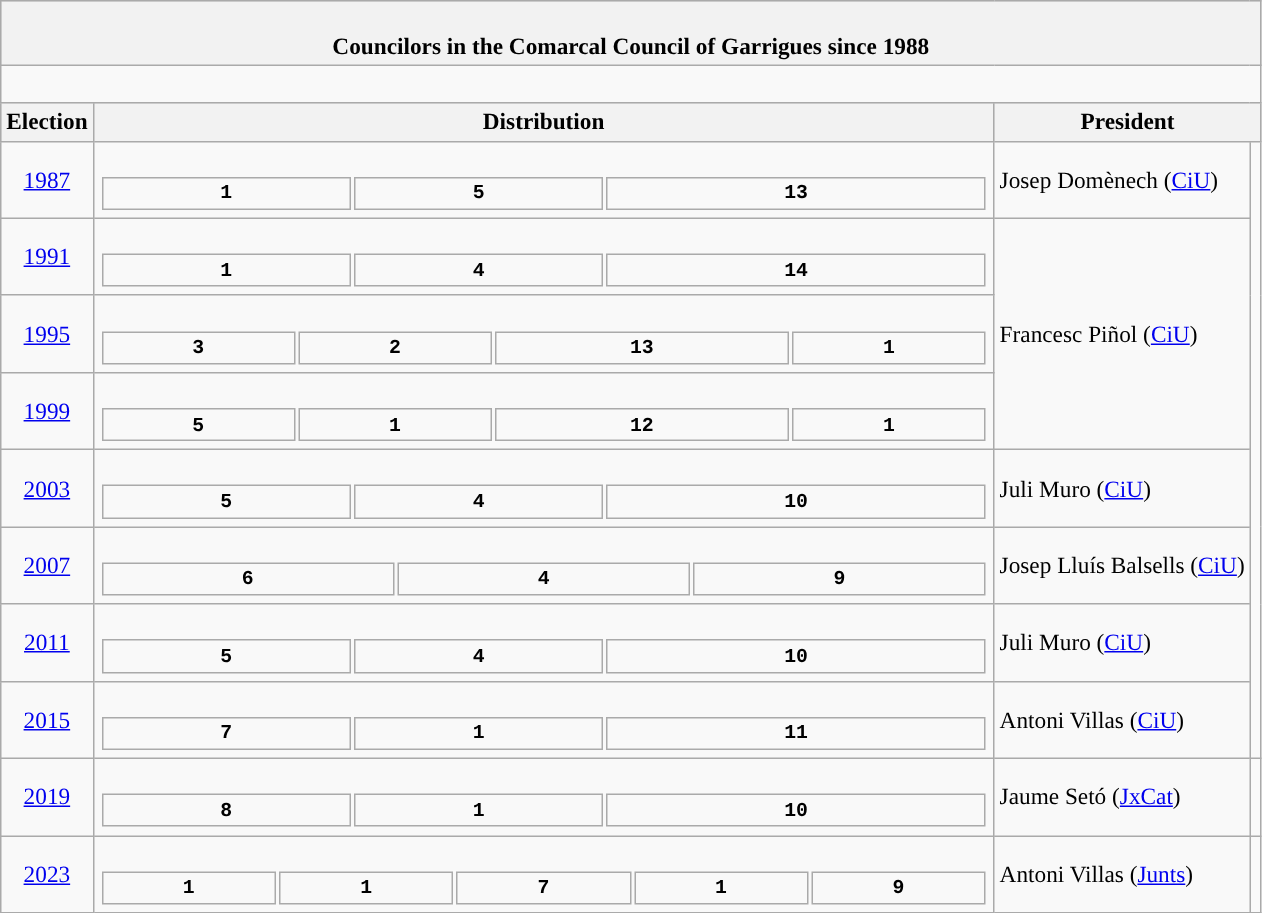<table class="wikitable" style="font-size:97%;">
<tr bgcolor="#CCCCCC">
<th colspan="4"><br>Councilors in the Comarcal Council of Garrigues since 1988</th>
</tr>
<tr>
<td colspan="4"><br>









</td>
</tr>
<tr bgcolor="#CCCCCC">
<th>Election</th>
<th>Distribution</th>
<th colspan="2">President</th>
</tr>
<tr>
<td align=center><a href='#'>1987</a></td>
<td><br><table style="width:45em; font-size:85%; text-align:center; font-family:Courier New;">
<tr style="font-weight:bold">
<td style="background:">1</td>
<td style="background:">5</td>
<td style="background:">13</td>
</tr>
</table>
</td>
<td>Josep Domènech (<a href='#'>CiU</a>)</td>
<td rowspan="8" style="background:"></td>
</tr>
<tr>
<td align=center><a href='#'>1991</a></td>
<td><br><table style="width:45em; font-size:85%; text-align:center; font-family:Courier New;">
<tr style="font-weight:bold">
<td style="background:">1</td>
<td style="background:">4</td>
<td style="background:">14</td>
</tr>
</table>
</td>
<td rowspan="3">Francesc Piñol (<a href='#'>CiU</a>)</td>
</tr>
<tr>
<td align=center><a href='#'>1995</a></td>
<td><br><table style="width:45em; font-size:85%; text-align:center; font-family:Courier New;">
<tr style="font-weight:bold">
<td style="background:">3</td>
<td style="background:">2</td>
<td style="background:">13</td>
<td style="background:">1</td>
</tr>
</table>
</td>
</tr>
<tr>
<td align=center><a href='#'>1999</a></td>
<td><br><table style="width:45em; font-size:85%; text-align:center; font-family:Courier New;">
<tr style="font-weight:bold">
<td style="background:">5</td>
<td style="background:">1</td>
<td style="background:">12</td>
<td style="background:">1</td>
</tr>
</table>
</td>
</tr>
<tr>
<td align=center><a href='#'>2003</a></td>
<td><br><table style="width:45em; font-size:85%; text-align:center; font-family:Courier New;">
<tr style="font-weight:bold">
<td style="background:">5</td>
<td style="background:">4</td>
<td style="background:">10</td>
</tr>
</table>
</td>
<td>Juli Muro (<a href='#'>CiU</a>)</td>
</tr>
<tr>
<td align=center><a href='#'>2007</a></td>
<td><br><table style="width:45em; font-size:85%; text-align:center; font-family:Courier New;">
<tr style="font-weight:bold">
<td style="background:">6</td>
<td style="background:">4</td>
<td style="background:">9</td>
</tr>
</table>
</td>
<td>Josep Lluís Balsells (<a href='#'>CiU</a>)</td>
</tr>
<tr>
<td align=center><a href='#'>2011</a></td>
<td><br><table style="width:45em; font-size:85%; text-align:center; font-family:Courier New;">
<tr style="font-weight:bold">
<td style="background:">5</td>
<td style="background:">4</td>
<td style="background:">10</td>
</tr>
</table>
</td>
<td>Juli Muro (<a href='#'>CiU</a>)</td>
</tr>
<tr>
<td align=center><a href='#'>2015</a></td>
<td><br><table style="width:45em; font-size:85%; text-align:center; font-family:Courier New;">
<tr style="font-weight:bold">
<td style="background:">7</td>
<td style="background:">1</td>
<td style="background:">11</td>
</tr>
</table>
</td>
<td>Antoni Villas (<a href='#'>CiU</a>)</td>
</tr>
<tr>
<td align=center><a href='#'>2019</a></td>
<td><br><table style="width:45em; font-size:85%; text-align:center; font-family:Courier New;">
<tr style="font-weight:bold">
<td style="background:">8</td>
<td style="background:">1</td>
<td style="background:">10</td>
</tr>
</table>
</td>
<td>Jaume Setó (<a href='#'>JxCat</a>)</td>
<td style="background:"></td>
</tr>
<tr>
<td align=center><a href='#'>2023</a></td>
<td><br><table style="width:45em; font-size:85%; text-align:center; font-family:Courier New;">
<tr style="font-weight:bold">
<td style="background:">1</td>
<td style="background:">1</td>
<td style="background:">7</td>
<td style="background:">1</td>
<td style="background:">9</td>
</tr>
</table>
</td>
<td>Antoni Villas (<a href='#'>Junts</a>)</td>
<td style="background:"></td>
</tr>
</table>
